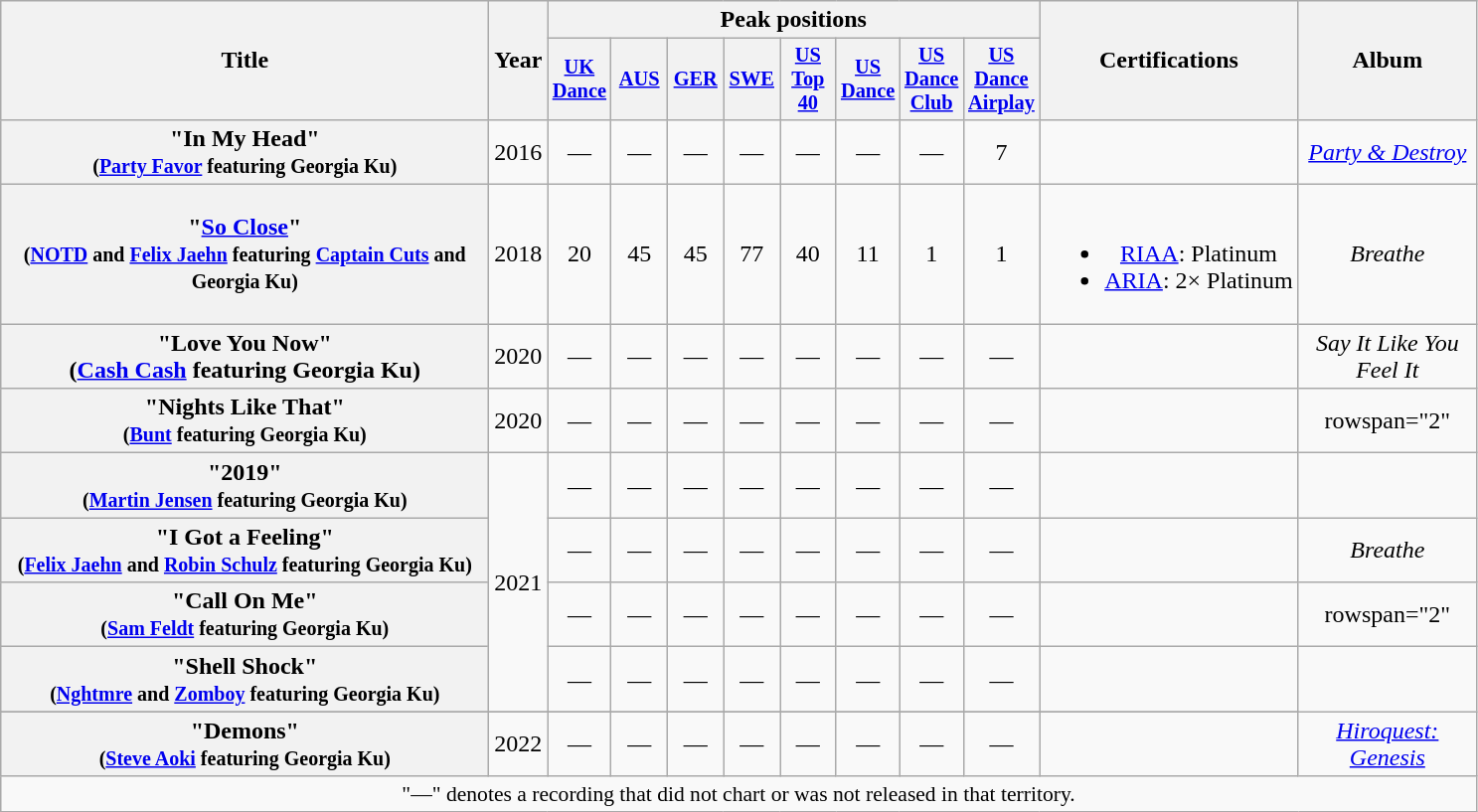<table class="wikitable plainrowheaders" style="text-align:center;">
<tr>
<th scope="col" rowspan="2" style="width:20em;">Title</th>
<th scope="col" rowspan="2" style="width:2em;">Year</th>
<th scope="col" colspan="8">Peak positions</th>
<th scope="col" rowspan="2">Certifications</th>
<th scope="col" rowspan="2" style="width:7em;">Album</th>
</tr>
<tr>
<th scope="col" style="width:2.3em;font-size:85%;"><a href='#'>UK<br>Dance</a></th>
<th scope="col" style="width:2.3em;font-size:85%;"><a href='#'>AUS</a></th>
<th scope="col" style="width:2.3em;font-size:85%;"><a href='#'>GER</a></th>
<th scope="col" style="width:2.3em;font-size:85%;"><a href='#'>SWE</a></th>
<th scope="col" style="width:2.3em;font-size:85%;"><a href='#'>US<br>Top 40</a><br></th>
<th scope="col" style="width:2.3em;font-size:85%;"><a href='#'>US<br>Dance</a><br></th>
<th scope="col" style="width:2.3em;font-size:85%;"><a href='#'>US<br>Dance<br>Club</a><br></th>
<th scope="col" style="width:2.3em;font-size:85%;"><a href='#'>US<br>Dance<br>Airplay</a><br></th>
</tr>
<tr>
<th scope="row">"In My Head"<br><small>(<a href='#'>Party Favor</a> featuring Georgia Ku)</small></th>
<td>2016</td>
<td>—</td>
<td>—</td>
<td>—</td>
<td>—</td>
<td>—</td>
<td>—</td>
<td>—</td>
<td>7</td>
<td></td>
<td><em><a href='#'>Party & Destroy</a></em></td>
</tr>
<tr>
<th scope="row">"<a href='#'>So Close</a>"<br><small>(<a href='#'>NOTD</a> and <a href='#'>Felix Jaehn</a> featuring <a href='#'>Captain Cuts</a> and Georgia Ku)</small></th>
<td>2018</td>
<td>20<br></td>
<td>45<br></td>
<td>45<br></td>
<td>77<br></td>
<td>40</td>
<td>11</td>
<td>1</td>
<td>1</td>
<td><br><ul><li><a href='#'>RIAA</a>: Platinum</li><li><a href='#'>ARIA</a>: 2× Platinum</li></ul></td>
<td><em>Breathe</em></td>
</tr>
<tr>
<th scope="row">"Love You Now"<br><span>(<a href='#'>Cash Cash</a> featuring Georgia Ku)</span></th>
<td>2020</td>
<td>—</td>
<td>—</td>
<td>—</td>
<td>—</td>
<td>—</td>
<td>—</td>
<td>—</td>
<td>—</td>
<td></td>
<td><em>Say It Like You Feel It</em></td>
</tr>
<tr>
<th scope="row">"Nights Like That"<br><small>(<a href='#'>Bunt</a> featuring Georgia Ku)</small></th>
<td>2020</td>
<td>—</td>
<td>—</td>
<td>—</td>
<td>—</td>
<td>—</td>
<td>—</td>
<td>—</td>
<td>—</td>
<td></td>
<td>rowspan="2" </td>
</tr>
<tr>
<th scope="row">"2019"<br><small>(<a href='#'>Martin Jensen</a> featuring Georgia Ku)</small></th>
<td rowspan="4">2021</td>
<td>—</td>
<td>—</td>
<td>—</td>
<td>—</td>
<td>—</td>
<td>—</td>
<td>—</td>
<td>—</td>
<td></td>
</tr>
<tr>
<th scope="row">"I Got a Feeling" <br><small>(<a href='#'>Felix Jaehn</a> and <a href='#'>Robin Schulz</a> featuring Georgia Ku)</small></th>
<td>—</td>
<td>—</td>
<td>—</td>
<td>—</td>
<td>—</td>
<td>—</td>
<td>—</td>
<td>—</td>
<td></td>
<td><em>Breathe</em></td>
</tr>
<tr>
<th scope="row">"Call On Me" <br><small>(<a href='#'>Sam Feldt</a> featuring Georgia Ku)</small></th>
<td>—</td>
<td>—</td>
<td>—</td>
<td>—</td>
<td>—</td>
<td>—</td>
<td>—</td>
<td>—</td>
<td></td>
<td>rowspan="2" </td>
</tr>
<tr>
<th scope="row">"Shell Shock" <br><small>(<a href='#'>Nghtmre</a> and <a href='#'>Zomboy</a> featuring Georgia Ku)</small></th>
<td>—</td>
<td>—</td>
<td>—</td>
<td>—</td>
<td>—</td>
<td>—</td>
<td>—</td>
<td>—</td>
<td></td>
</tr>
<tr>
</tr>
<tr>
<th scope="row">"Demons"<br><small>(<a href='#'>Steve Aoki</a> featuring Georgia Ku)</small></th>
<td>2022</td>
<td>—</td>
<td>—</td>
<td>—</td>
<td>—</td>
<td>—</td>
<td>—</td>
<td>—</td>
<td>—</td>
<td></td>
<td><em><a href='#'>Hiroquest: Genesis</a></em></td>
</tr>
<tr>
<td colspan="13" style="font-size:90%">"—" denotes a recording that did not chart or was not released in that territory.</td>
</tr>
</table>
